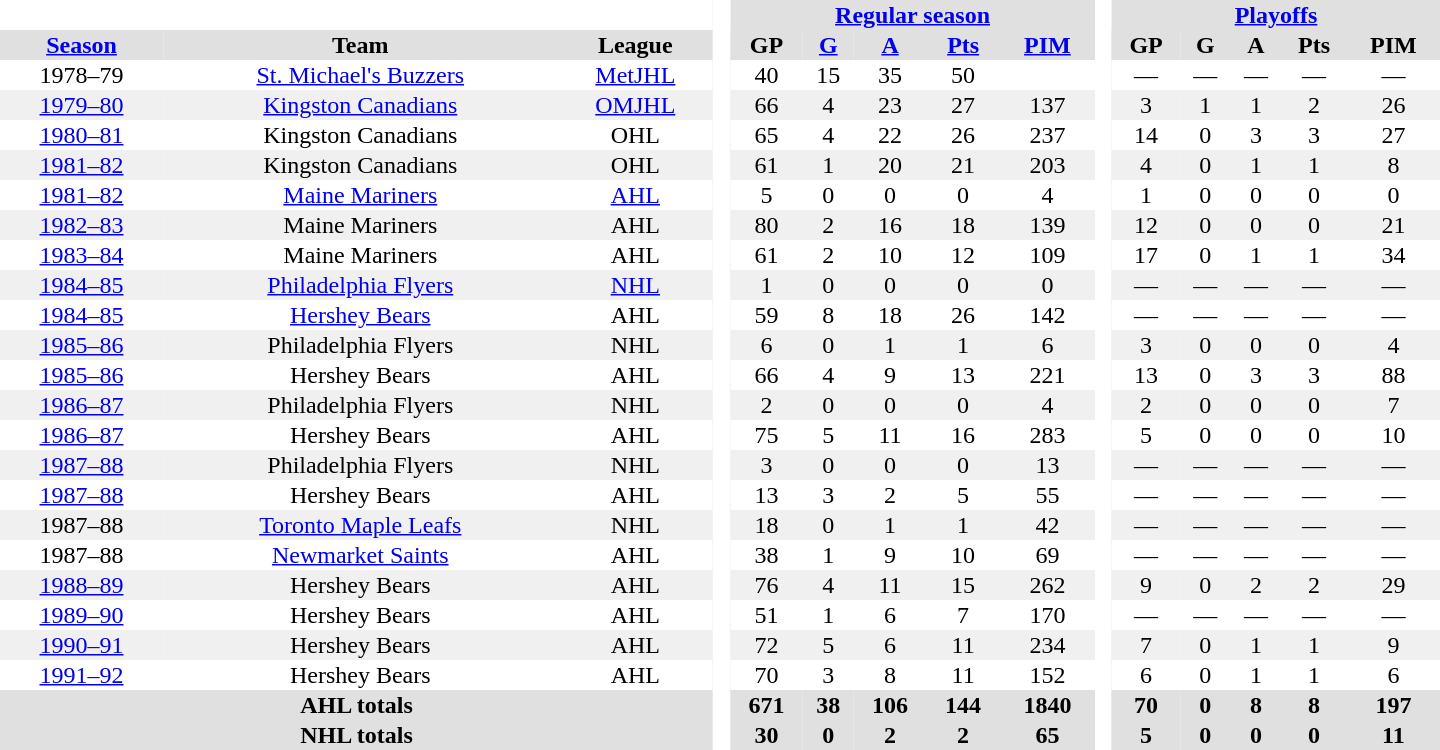<table border="0" cellpadding="1" cellspacing="0" style="text-align:center; width:60em">
<tr bgcolor="#e0e0e0">
<th colspan="3" bgcolor="#ffffff"> </th>
<th rowspan="99" bgcolor="#ffffff"> </th>
<th colspan="5"><a href='#'>Regular season</a></th>
<th rowspan="99" bgcolor="#ffffff"> </th>
<th colspan="5"><a href='#'>Playoffs</a></th>
</tr>
<tr bgcolor="#e0e0e0">
<th><a href='#'>Season</a></th>
<th>Team</th>
<th>League</th>
<th>GP</th>
<th><a href='#'>G</a></th>
<th><a href='#'>A</a></th>
<th><a href='#'>Pts</a></th>
<th><a href='#'>PIM</a></th>
<th>GP</th>
<th>G</th>
<th>A</th>
<th>Pts</th>
<th>PIM</th>
</tr>
<tr>
<td>1978–79</td>
<td><a href='#'>St. Michael's Buzzers</a></td>
<td><a href='#'>MetJHL</a></td>
<td>40</td>
<td>15</td>
<td>35</td>
<td>50</td>
<td></td>
<td>—</td>
<td>—</td>
<td>—</td>
<td>—</td>
<td>—</td>
</tr>
<tr bgcolor="#f0f0f0">
<td><a href='#'>1979–80</a></td>
<td><a href='#'>Kingston Canadians</a></td>
<td><a href='#'>OMJHL</a></td>
<td>66</td>
<td>4</td>
<td>23</td>
<td>27</td>
<td>137</td>
<td>3</td>
<td>1</td>
<td>1</td>
<td>2</td>
<td>26</td>
</tr>
<tr>
<td><a href='#'>1980–81</a></td>
<td>Kingston Canadians</td>
<td>OHL</td>
<td>65</td>
<td>4</td>
<td>22</td>
<td>26</td>
<td>237</td>
<td>14</td>
<td>0</td>
<td>3</td>
<td>3</td>
<td>27</td>
</tr>
<tr bgcolor="#f0f0f0">
<td><a href='#'>1981–82</a></td>
<td>Kingston Canadians</td>
<td>OHL</td>
<td>61</td>
<td>1</td>
<td>20</td>
<td>21</td>
<td>203</td>
<td>4</td>
<td>0</td>
<td>1</td>
<td>1</td>
<td>8</td>
</tr>
<tr>
<td><a href='#'>1981–82</a></td>
<td><a href='#'>Maine Mariners</a></td>
<td><a href='#'>AHL</a></td>
<td>5</td>
<td>0</td>
<td>0</td>
<td>0</td>
<td>4</td>
<td>1</td>
<td>0</td>
<td>0</td>
<td>0</td>
<td>0</td>
</tr>
<tr bgcolor="#f0f0f0">
<td><a href='#'>1982–83</a></td>
<td>Maine Mariners</td>
<td>AHL</td>
<td>80</td>
<td>2</td>
<td>16</td>
<td>18</td>
<td>139</td>
<td>12</td>
<td>0</td>
<td>0</td>
<td>0</td>
<td>21</td>
</tr>
<tr>
<td><a href='#'>1983–84</a></td>
<td>Maine Mariners</td>
<td>AHL</td>
<td>61</td>
<td>2</td>
<td>10</td>
<td>12</td>
<td>109</td>
<td>17</td>
<td>0</td>
<td>1</td>
<td>1</td>
<td>34</td>
</tr>
<tr bgcolor="#f0f0f0">
<td><a href='#'>1984–85</a></td>
<td><a href='#'>Philadelphia Flyers</a></td>
<td><a href='#'>NHL</a></td>
<td>1</td>
<td>0</td>
<td>0</td>
<td>0</td>
<td>0</td>
<td>—</td>
<td>—</td>
<td>—</td>
<td>—</td>
<td>—</td>
</tr>
<tr>
<td><a href='#'>1984–85</a></td>
<td><a href='#'>Hershey Bears</a></td>
<td>AHL</td>
<td>59</td>
<td>8</td>
<td>18</td>
<td>26</td>
<td>142</td>
<td>—</td>
<td>—</td>
<td>—</td>
<td>—</td>
<td>—</td>
</tr>
<tr bgcolor="#f0f0f0">
<td><a href='#'>1985–86</a></td>
<td>Philadelphia Flyers</td>
<td>NHL</td>
<td>6</td>
<td>0</td>
<td>1</td>
<td>1</td>
<td>6</td>
<td>3</td>
<td>0</td>
<td>0</td>
<td>0</td>
<td>4</td>
</tr>
<tr>
<td><a href='#'>1985–86</a></td>
<td>Hershey Bears</td>
<td>AHL</td>
<td>66</td>
<td>4</td>
<td>9</td>
<td>13</td>
<td>221</td>
<td>13</td>
<td>0</td>
<td>3</td>
<td>3</td>
<td>88</td>
</tr>
<tr bgcolor="#f0f0f0">
<td><a href='#'>1986–87</a></td>
<td>Philadelphia Flyers</td>
<td>NHL</td>
<td>2</td>
<td>0</td>
<td>0</td>
<td>0</td>
<td>4</td>
<td>2</td>
<td>0</td>
<td>0</td>
<td>0</td>
<td>7</td>
</tr>
<tr>
<td><a href='#'>1986–87</a></td>
<td>Hershey Bears</td>
<td>AHL</td>
<td>75</td>
<td>5</td>
<td>11</td>
<td>16</td>
<td>283</td>
<td>5</td>
<td>0</td>
<td>0</td>
<td>0</td>
<td>10</td>
</tr>
<tr bgcolor="#f0f0f0">
<td><a href='#'>1987–88</a></td>
<td>Philadelphia Flyers</td>
<td>NHL</td>
<td>3</td>
<td>0</td>
<td>0</td>
<td>0</td>
<td>13</td>
<td>—</td>
<td>—</td>
<td>—</td>
<td>—</td>
<td>—</td>
</tr>
<tr>
<td><a href='#'>1987–88</a></td>
<td>Hershey Bears</td>
<td>AHL</td>
<td>13</td>
<td>3</td>
<td>2</td>
<td>5</td>
<td>55</td>
<td>—</td>
<td>—</td>
<td>—</td>
<td>—</td>
<td>—</td>
</tr>
<tr bgcolor="#f0f0f0">
<td>1987–88</td>
<td><a href='#'>Toronto Maple Leafs</a></td>
<td>NHL</td>
<td>18</td>
<td>0</td>
<td>1</td>
<td>1</td>
<td>42</td>
<td>—</td>
<td>—</td>
<td>—</td>
<td>—</td>
<td>—</td>
</tr>
<tr>
<td>1987–88</td>
<td><a href='#'>Newmarket Saints</a></td>
<td>AHL</td>
<td>38</td>
<td>1</td>
<td>9</td>
<td>10</td>
<td>69</td>
<td>—</td>
<td>—</td>
<td>—</td>
<td>—</td>
<td>—</td>
</tr>
<tr bgcolor="#f0f0f0">
<td><a href='#'>1988–89</a></td>
<td>Hershey Bears</td>
<td>AHL</td>
<td>76</td>
<td>4</td>
<td>11</td>
<td>15</td>
<td>262</td>
<td>9</td>
<td>0</td>
<td>2</td>
<td>2</td>
<td>29</td>
</tr>
<tr>
<td><a href='#'>1989–90</a></td>
<td>Hershey Bears</td>
<td>AHL</td>
<td>51</td>
<td>1</td>
<td>6</td>
<td>7</td>
<td>170</td>
<td>—</td>
<td>—</td>
<td>—</td>
<td>—</td>
<td>—</td>
</tr>
<tr bgcolor="#f0f0f0">
<td><a href='#'>1990–91</a></td>
<td>Hershey Bears</td>
<td>AHL</td>
<td>72</td>
<td>5</td>
<td>6</td>
<td>11</td>
<td>234</td>
<td>7</td>
<td>0</td>
<td>1</td>
<td>1</td>
<td>9</td>
</tr>
<tr>
<td><a href='#'>1991–92</a></td>
<td>Hershey Bears</td>
<td>AHL</td>
<td>70</td>
<td>3</td>
<td>8</td>
<td>11</td>
<td>152</td>
<td>6</td>
<td>0</td>
<td>1</td>
<td>1</td>
<td>6</td>
</tr>
<tr bgcolor="#e0e0e0">
<th colspan="3">AHL totals</th>
<th>671</th>
<th>38</th>
<th>106</th>
<th>144</th>
<th>1840</th>
<th>70</th>
<th>0</th>
<th>8</th>
<th>8</th>
<th>197</th>
</tr>
<tr bgcolor="#e0e0e0">
<th colspan="3">NHL totals</th>
<th>30</th>
<th>0</th>
<th>2</th>
<th>2</th>
<th>65</th>
<th>5</th>
<th>0</th>
<th>0</th>
<th>0</th>
<th>11</th>
</tr>
</table>
